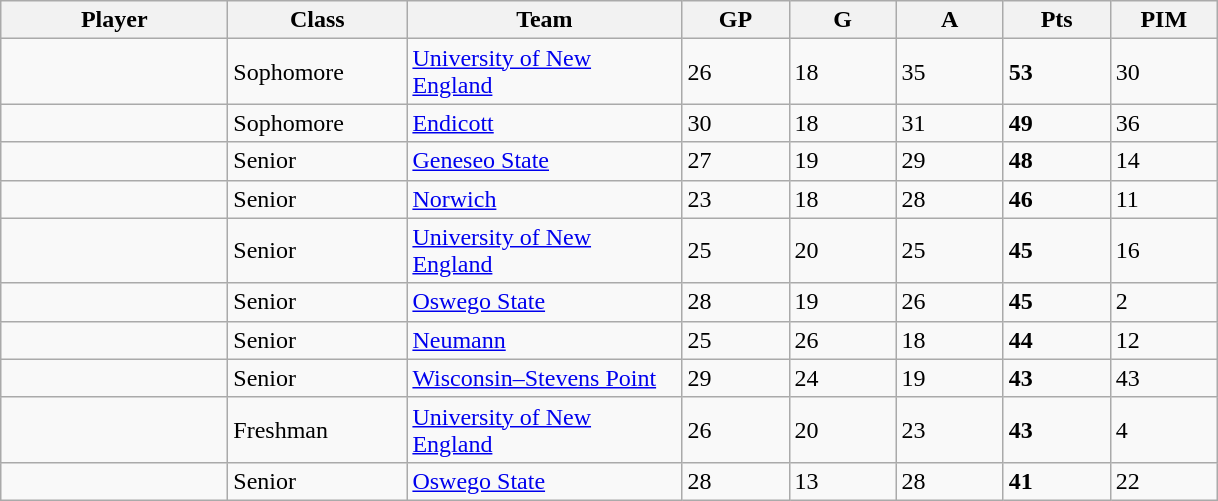<table class="wikitable sortable">
<tr>
<th style="width: 9em;">Player</th>
<th style="width: 7em;">Class</th>
<th style="width: 11em;">Team</th>
<th style="width: 4em;">GP</th>
<th style="width: 4em;">G</th>
<th style="width: 4em;">A</th>
<th style="width: 4em;">Pts</th>
<th style="width: 4em;">PIM</th>
</tr>
<tr>
<td></td>
<td>Sophomore</td>
<td><a href='#'>University of New England</a></td>
<td>26</td>
<td>18</td>
<td>35</td>
<td><strong>53</strong></td>
<td>30</td>
</tr>
<tr>
<td></td>
<td>Sophomore</td>
<td><a href='#'>Endicott</a></td>
<td>30</td>
<td>18</td>
<td>31</td>
<td><strong>49</strong></td>
<td>36</td>
</tr>
<tr>
<td></td>
<td>Senior</td>
<td><a href='#'>Geneseo State</a></td>
<td>27</td>
<td>19</td>
<td>29</td>
<td><strong>48</strong></td>
<td>14</td>
</tr>
<tr>
<td></td>
<td>Senior</td>
<td><a href='#'>Norwich</a></td>
<td>23</td>
<td>18</td>
<td>28</td>
<td><strong>46</strong></td>
<td>11</td>
</tr>
<tr>
<td></td>
<td>Senior</td>
<td><a href='#'>University of New England</a></td>
<td>25</td>
<td>20</td>
<td>25</td>
<td><strong>45</strong></td>
<td>16</td>
</tr>
<tr>
<td></td>
<td>Senior</td>
<td><a href='#'>Oswego State</a></td>
<td>28</td>
<td>19</td>
<td>26</td>
<td><strong>45</strong></td>
<td>2</td>
</tr>
<tr>
<td></td>
<td>Senior</td>
<td><a href='#'>Neumann</a></td>
<td>25</td>
<td>26</td>
<td>18</td>
<td><strong>44</strong></td>
<td>12</td>
</tr>
<tr>
<td></td>
<td>Senior</td>
<td><a href='#'>Wisconsin–Stevens Point</a></td>
<td>29</td>
<td>24</td>
<td>19</td>
<td><strong>43</strong></td>
<td>43</td>
</tr>
<tr>
<td></td>
<td>Freshman</td>
<td><a href='#'>University of New England</a></td>
<td>26</td>
<td>20</td>
<td>23</td>
<td><strong>43</strong></td>
<td>4</td>
</tr>
<tr>
<td></td>
<td>Senior</td>
<td><a href='#'>Oswego State</a></td>
<td>28</td>
<td>13</td>
<td>28</td>
<td><strong>41</strong></td>
<td>22</td>
</tr>
</table>
